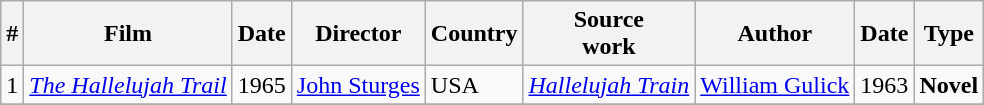<table class="wikitable">
<tr>
<th>#</th>
<th>Film</th>
<th>Date</th>
<th>Director</th>
<th>Country</th>
<th>Source<br>work</th>
<th>Author</th>
<th>Date</th>
<th>Type</th>
</tr>
<tr>
<td>1</td>
<td><em><a href='#'>The Hallelujah Trail</a></em></td>
<td>1965</td>
<td><a href='#'>John Sturges</a></td>
<td>USA</td>
<td><em><a href='#'>Hallelujah Train</a></em></td>
<td><a href='#'>William Gulick</a></td>
<td>1963</td>
<td><strong>Novel</strong></td>
</tr>
<tr>
</tr>
</table>
